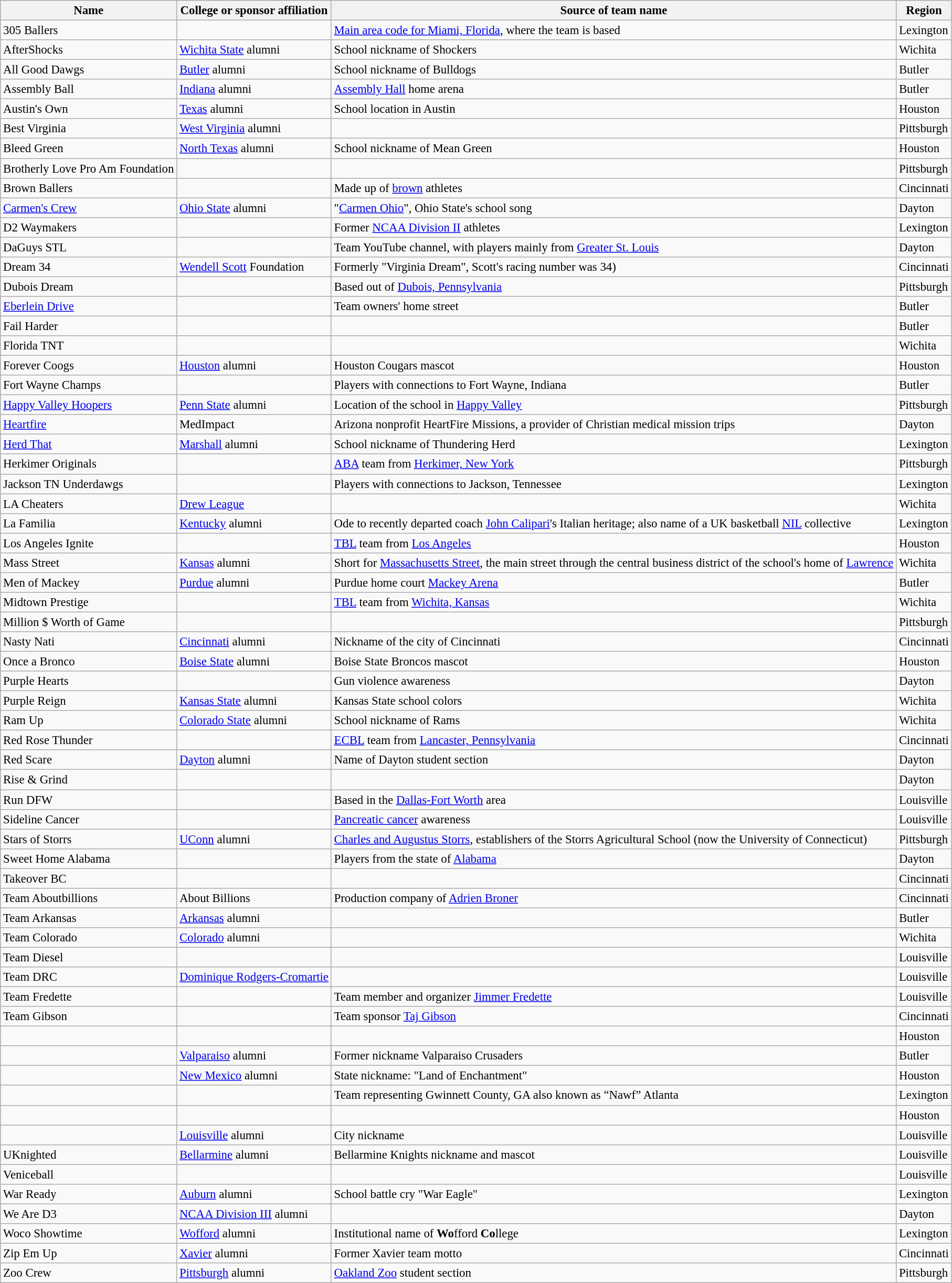<table class="wikitable sortable" style="font-size: 95%;">
<tr>
<th>Name</th>
<th>College or sponsor affiliation</th>
<th>Source of team name</th>
<th>Region</th>
</tr>
<tr>
<td>305 Ballers</td>
<td></td>
<td><a href='#'>Main area code for Miami, Florida</a>, where the team is based</td>
<td>Lexington</td>
</tr>
<tr>
<td>AfterShocks</td>
<td><a href='#'>Wichita State</a> alumni</td>
<td>School nickname of Shockers</td>
<td>Wichita</td>
</tr>
<tr>
<td>All Good Dawgs</td>
<td><a href='#'>Butler</a> alumni</td>
<td>School nickname of Bulldogs</td>
<td>Butler</td>
</tr>
<tr>
<td>Assembly Ball</td>
<td><a href='#'>Indiana</a> alumni</td>
<td><a href='#'>Assembly Hall</a> home arena</td>
<td>Butler</td>
</tr>
<tr>
<td>Austin's Own</td>
<td><a href='#'>Texas</a> alumni</td>
<td>School location in Austin</td>
<td>Houston</td>
</tr>
<tr>
<td>Best Virginia</td>
<td><a href='#'>West Virginia</a> alumni</td>
<td></td>
<td>Pittsburgh</td>
</tr>
<tr>
<td>Bleed Green</td>
<td><a href='#'>North Texas</a> alumni</td>
<td>School nickname of Mean Green</td>
<td>Houston</td>
</tr>
<tr>
<td>Brotherly Love Pro Am Foundation</td>
<td></td>
<td></td>
<td>Pittsburgh</td>
</tr>
<tr>
<td>Brown Ballers</td>
<td></td>
<td>Made up of <a href='#'>brown</a> athletes</td>
<td>Cincinnati</td>
</tr>
<tr>
<td><a href='#'>Carmen's Crew</a></td>
<td><a href='#'>Ohio State</a> alumni</td>
<td>"<a href='#'>Carmen Ohio</a>", Ohio State's school song</td>
<td>Dayton</td>
</tr>
<tr>
<td>D2 Waymakers</td>
<td></td>
<td>Former <a href='#'>NCAA Division II</a> athletes</td>
<td>Lexington</td>
</tr>
<tr>
<td>DaGuys STL</td>
<td></td>
<td>Team YouTube channel, with players mainly from <a href='#'>Greater St. Louis</a></td>
<td>Dayton</td>
</tr>
<tr>
<td>Dream 34</td>
<td><a href='#'>Wendell Scott</a> Foundation</td>
<td>Formerly "Virginia Dream", Scott's racing number was 34)</td>
<td>Cincinnati</td>
</tr>
<tr>
<td>Dubois Dream</td>
<td></td>
<td>Based out of <a href='#'>Dubois, Pennsylvania</a></td>
<td>Pittsburgh</td>
</tr>
<tr>
<td><a href='#'>Eberlein Drive</a></td>
<td></td>
<td>Team owners' home street</td>
<td>Butler</td>
</tr>
<tr>
<td>Fail Harder</td>
<td></td>
<td></td>
<td>Butler</td>
</tr>
<tr>
<td>Florida TNT</td>
<td></td>
<td></td>
<td>Wichita</td>
</tr>
<tr>
<td>Forever Coogs</td>
<td><a href='#'>Houston</a> alumni</td>
<td>Houston Cougars mascot</td>
<td>Houston</td>
</tr>
<tr>
<td>Fort Wayne Champs</td>
<td></td>
<td>Players with connections to Fort Wayne, Indiana</td>
<td>Butler</td>
</tr>
<tr>
<td><a href='#'>Happy Valley Hoopers</a></td>
<td><a href='#'>Penn State</a> alumni</td>
<td>Location of the school in <a href='#'>Happy Valley</a></td>
<td>Pittsburgh</td>
</tr>
<tr>
<td><a href='#'>Heartfire</a></td>
<td>MedImpact</td>
<td>Arizona nonprofit HeartFire Missions, a provider of Christian medical mission trips</td>
<td>Dayton</td>
</tr>
<tr>
<td><a href='#'>Herd That</a></td>
<td><a href='#'>Marshall</a> alumni</td>
<td>School nickname of Thundering Herd</td>
<td>Lexington</td>
</tr>
<tr>
<td>Herkimer Originals</td>
<td></td>
<td><a href='#'>ABA</a> team from <a href='#'>Herkimer, New York</a></td>
<td>Pittsburgh</td>
</tr>
<tr>
<td>Jackson TN Underdawgs</td>
<td></td>
<td>Players with connections to Jackson, Tennessee</td>
<td>Lexington</td>
</tr>
<tr>
<td>LA Cheaters</td>
<td><a href='#'>Drew League</a></td>
<td></td>
<td>Wichita</td>
</tr>
<tr>
<td>La Familia</td>
<td><a href='#'>Kentucky</a> alumni</td>
<td>Ode to recently departed coach <a href='#'>John Calipari</a>'s Italian heritage; also name of a UK basketball <a href='#'>NIL</a> collective</td>
<td>Lexington</td>
</tr>
<tr>
<td>Los Angeles Ignite</td>
<td></td>
<td><a href='#'>TBL</a> team from <a href='#'>Los Angeles</a></td>
<td>Houston</td>
</tr>
<tr>
<td>Mass Street</td>
<td><a href='#'>Kansas</a> alumni</td>
<td>Short for <a href='#'>Massachusetts Street</a>, the main street through the central business district of the school's home of <a href='#'>Lawrence</a></td>
<td>Wichita</td>
</tr>
<tr>
<td>Men of Mackey</td>
<td><a href='#'>Purdue</a> alumni</td>
<td>Purdue home court <a href='#'>Mackey Arena</a></td>
<td>Butler</td>
</tr>
<tr>
<td>Midtown Prestige</td>
<td></td>
<td><a href='#'>TBL</a> team from <a href='#'>Wichita, Kansas</a></td>
<td>Wichita</td>
</tr>
<tr>
<td>Million $ Worth of Game</td>
<td></td>
<td></td>
<td>Pittsburgh</td>
</tr>
<tr>
<td>Nasty Nati</td>
<td><a href='#'>Cincinnati</a> alumni</td>
<td>Nickname of the city of Cincinnati</td>
<td>Cincinnati</td>
</tr>
<tr>
<td>Once a Bronco</td>
<td><a href='#'>Boise State</a> alumni</td>
<td>Boise State Broncos mascot</td>
<td>Houston</td>
</tr>
<tr>
<td>Purple Hearts</td>
<td></td>
<td>Gun violence awareness</td>
<td>Dayton</td>
</tr>
<tr>
<td>Purple Reign</td>
<td><a href='#'>Kansas State</a> alumni</td>
<td>Kansas State school colors</td>
<td>Wichita</td>
</tr>
<tr>
<td>Ram Up</td>
<td><a href='#'>Colorado State</a> alumni</td>
<td>School nickname of Rams</td>
<td>Wichita</td>
</tr>
<tr>
<td>Red Rose Thunder</td>
<td></td>
<td><a href='#'>ECBL</a> team from <a href='#'>Lancaster, Pennsylvania</a></td>
<td>Cincinnati</td>
</tr>
<tr>
<td>Red Scare</td>
<td><a href='#'>Dayton</a> alumni</td>
<td>Name of Dayton student section</td>
<td>Dayton</td>
</tr>
<tr>
<td>Rise & Grind</td>
<td></td>
<td></td>
<td>Dayton</td>
</tr>
<tr>
<td>Run DFW</td>
<td></td>
<td>Based in the <a href='#'>Dallas-Fort Worth</a> area</td>
<td>Louisville</td>
</tr>
<tr>
<td>Sideline Cancer</td>
<td></td>
<td><a href='#'>Pancreatic cancer</a> awareness</td>
<td>Louisville</td>
</tr>
<tr>
<td>Stars of Storrs</td>
<td><a href='#'>UConn</a> alumni</td>
<td><a href='#'>Charles and Augustus Storrs</a>, establishers of the Storrs Agricultural School (now the University of Connecticut)</td>
<td>Pittsburgh</td>
</tr>
<tr>
<td>Sweet Home Alabama</td>
<td></td>
<td>Players from the state of <a href='#'>Alabama</a></td>
<td>Dayton</td>
</tr>
<tr>
<td>Takeover BC</td>
<td></td>
<td></td>
<td>Cincinnati</td>
</tr>
<tr>
<td>Team Aboutbillions</td>
<td>About Billions</td>
<td>Production company of <a href='#'>Adrien Broner</a></td>
<td>Cincinnati</td>
</tr>
<tr>
<td>Team Arkansas</td>
<td><a href='#'>Arkansas</a> alumni</td>
<td></td>
<td>Butler</td>
</tr>
<tr>
<td>Team Colorado</td>
<td><a href='#'>Colorado</a> alumni</td>
<td></td>
<td>Wichita</td>
</tr>
<tr>
<td>Team Diesel</td>
<td></td>
<td></td>
<td>Louisville</td>
</tr>
<tr>
<td>Team DRC</td>
<td><a href='#'>Dominique Rodgers-Cromartie</a></td>
<td></td>
<td>Louisville</td>
</tr>
<tr>
<td>Team Fredette</td>
<td></td>
<td>Team member and organizer <a href='#'>Jimmer Fredette</a></td>
<td>Louisville</td>
</tr>
<tr>
<td>Team Gibson</td>
<td></td>
<td>Team sponsor <a href='#'>Taj Gibson</a></td>
<td>Cincinnati</td>
</tr>
<tr>
<td></td>
<td></td>
<td></td>
<td>Houston</td>
</tr>
<tr>
<td></td>
<td><a href='#'>Valparaiso</a> alumni</td>
<td>Former nickname  Valparaiso Crusaders</td>
<td>Butler</td>
</tr>
<tr>
<td></td>
<td><a href='#'>New Mexico</a> alumni</td>
<td>State nickname: "Land of Enchantment"</td>
<td>Houston</td>
</tr>
<tr>
<td></td>
<td></td>
<td>Team representing Gwinnett County, GA also known as “Nawf” Atlanta</td>
<td>Lexington</td>
</tr>
<tr>
<td></td>
<td></td>
<td></td>
<td>Houston</td>
</tr>
<tr>
<td></td>
<td><a href='#'>Louisville</a> alumni</td>
<td>City nickname</td>
<td>Louisville</td>
</tr>
<tr>
<td>UKnighted</td>
<td><a href='#'>Bellarmine</a> alumni</td>
<td>Bellarmine Knights nickname and mascot</td>
<td>Louisville</td>
</tr>
<tr>
<td>Veniceball</td>
<td></td>
<td></td>
<td>Louisville</td>
</tr>
<tr>
<td>War Ready</td>
<td><a href='#'>Auburn</a> alumni</td>
<td>School battle cry "War Eagle"</td>
<td>Lexington</td>
</tr>
<tr>
<td>We Are D3</td>
<td><a href='#'>NCAA Division III</a> alumni</td>
<td></td>
<td>Dayton</td>
</tr>
<tr>
<td>Woco Showtime</td>
<td><a href='#'>Wofford</a> alumni</td>
<td>Institutional name of <strong>Wo</strong>fford <strong>Co</strong>llege</td>
<td>Lexington</td>
</tr>
<tr>
<td>Zip Em Up</td>
<td><a href='#'>Xavier</a> alumni</td>
<td>Former Xavier team motto</td>
<td>Cincinnati</td>
</tr>
<tr>
<td>Zoo Crew</td>
<td><a href='#'>Pittsburgh</a> alumni</td>
<td><a href='#'>Oakland Zoo</a> student section</td>
<td>Pittsburgh</td>
</tr>
</table>
